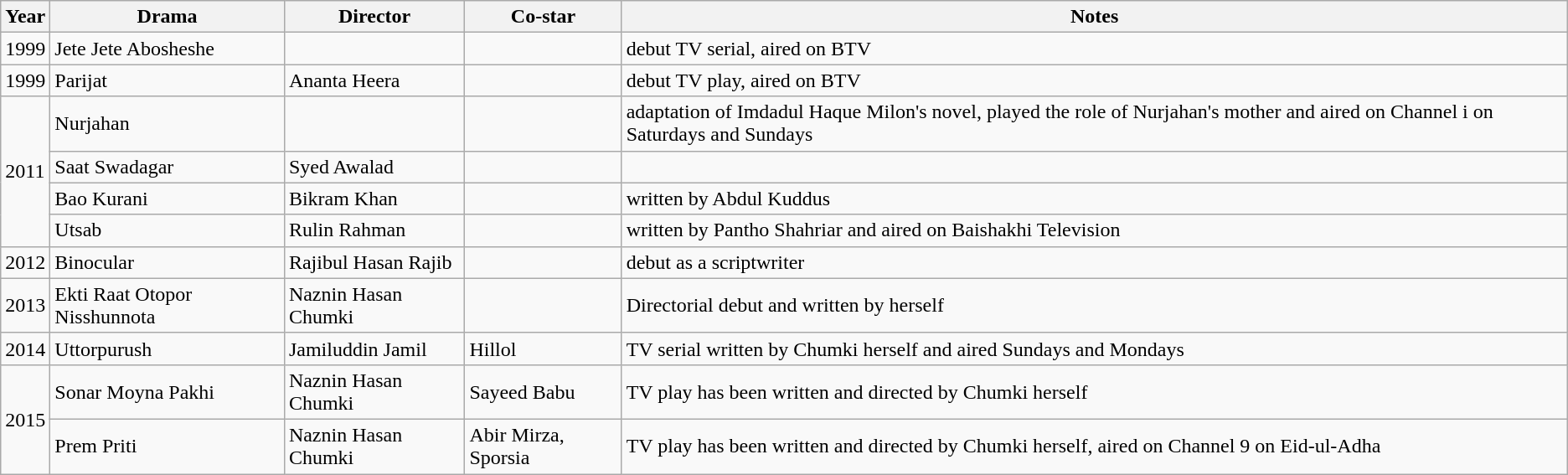<table class="wikitable">
<tr>
<th>Year</th>
<th>Drama</th>
<th>Director</th>
<th>Co-star</th>
<th>Notes</th>
</tr>
<tr>
<td>1999</td>
<td>Jete Jete Abosheshe</td>
<td></td>
<td></td>
<td>debut TV serial, aired on BTV</td>
</tr>
<tr>
<td>1999</td>
<td>Parijat</td>
<td>Ananta Heera</td>
<td></td>
<td>debut TV play, aired on BTV</td>
</tr>
<tr>
<td rowspan="4">2011</td>
<td>Nurjahan</td>
<td></td>
<td></td>
<td>adaptation of Imdadul Haque Milon's novel, played the role of Nurjahan's mother and aired on Channel i on Saturdays and Sundays</td>
</tr>
<tr>
<td>Saat Swadagar</td>
<td>Syed Awalad</td>
<td></td>
<td></td>
</tr>
<tr>
<td>Bao Kurani</td>
<td>Bikram Khan</td>
<td></td>
<td>written by Abdul Kuddus</td>
</tr>
<tr>
<td>Utsab</td>
<td>Rulin Rahman</td>
<td></td>
<td>written by Pantho Shahriar and aired on Baishakhi Television</td>
</tr>
<tr>
<td>2012</td>
<td>Binocular</td>
<td>Rajibul Hasan Rajib</td>
<td></td>
<td>debut as a scriptwriter</td>
</tr>
<tr>
<td>2013</td>
<td>Ekti Raat Otopor Nisshunnota</td>
<td>Naznin Hasan Chumki</td>
<td></td>
<td>Directorial debut and written by herself</td>
</tr>
<tr>
<td>2014</td>
<td>Uttorpurush</td>
<td>Jamiluddin Jamil</td>
<td>Hillol</td>
<td>TV serial written by Chumki herself and aired Sundays and Mondays</td>
</tr>
<tr>
<td rowspan="2">2015</td>
<td>Sonar Moyna Pakhi</td>
<td>Naznin Hasan Chumki</td>
<td>Sayeed Babu</td>
<td>TV play has been written and directed by Chumki herself</td>
</tr>
<tr>
<td>Prem Priti</td>
<td>Naznin Hasan Chumki</td>
<td>Abir Mirza, Sporsia</td>
<td>TV play has been written and directed by Chumki herself, aired on Channel 9 on Eid-ul-Adha</td>
</tr>
</table>
